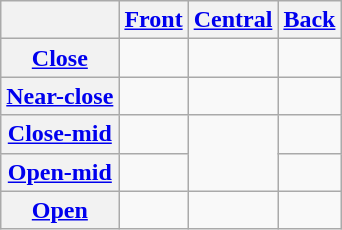<table class="wikitable">
<tr>
<th></th>
<th align="center"><a href='#'>Front</a></th>
<th><a href='#'>Central</a></th>
<th align="center"><a href='#'>Back</a></th>
</tr>
<tr>
<th align="left"><a href='#'>Close</a></th>
<td align="center"></td>
<td></td>
<td align="center"></td>
</tr>
<tr>
<th align="left"><a href='#'>Near-close</a></th>
<td align="center"></td>
<td></td>
<td align="center"></td>
</tr>
<tr>
<th align="left"><a href='#'>Close-mid</a></th>
<td align="center"></td>
<td rowspan="2" align="center"></td>
<td align="center"></td>
</tr>
<tr>
<th align="left"><a href='#'>Open-mid</a></th>
<td align="center"></td>
<td align="center"></td>
</tr>
<tr>
<th align="left"><a href='#'>Open</a></th>
<td></td>
<td align="center"></td>
<td></td>
</tr>
</table>
